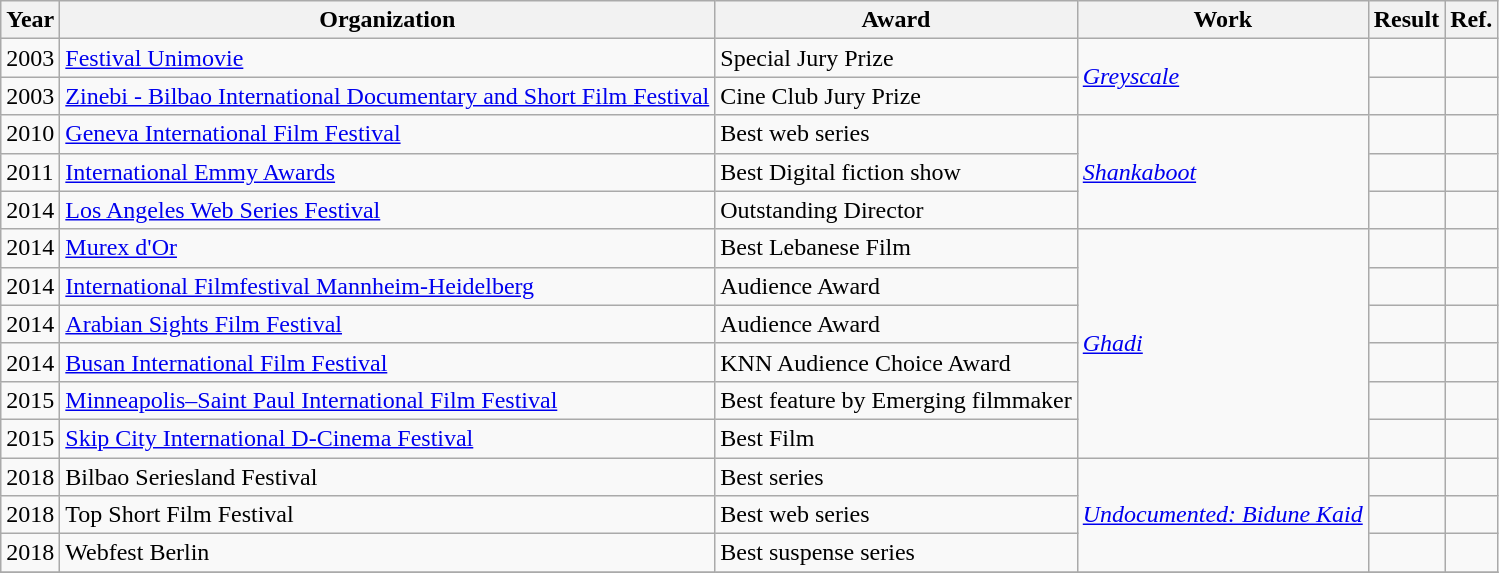<table class="wikitable sortable">
<tr>
<th>Year</th>
<th>Organization</th>
<th>Award</th>
<th>Work</th>
<th>Result</th>
<th class="unsortable">Ref.</th>
</tr>
<tr>
<td>2003</td>
<td><a href='#'>Festival Unimovie</a></td>
<td>Special Jury Prize</td>
<td rowspan=2><em><a href='#'>Greyscale</a></em></td>
<td></td>
<td></td>
</tr>
<tr>
<td>2003</td>
<td><a href='#'>Zinebi - Bilbao International Documentary and Short Film Festival</a></td>
<td>Cine Club Jury Prize</td>
<td></td>
<td></td>
</tr>
<tr>
<td>2010</td>
<td><a href='#'>Geneva International Film Festival</a></td>
<td>Best web series</td>
<td rowspan=3><em><a href='#'>Shankaboot</a></em></td>
<td></td>
<td></td>
</tr>
<tr>
<td>2011</td>
<td><a href='#'>International Emmy Awards</a></td>
<td>Best Digital fiction show</td>
<td></td>
<td></td>
</tr>
<tr>
<td>2014</td>
<td><a href='#'>Los Angeles Web Series Festival</a></td>
<td>Outstanding Director</td>
<td></td>
<td></td>
</tr>
<tr>
<td>2014</td>
<td><a href='#'>Murex d'Or</a></td>
<td>Best Lebanese Film</td>
<td rowspan=6><em><a href='#'>Ghadi</a></em></td>
<td></td>
<td></td>
</tr>
<tr>
<td>2014</td>
<td><a href='#'>International Filmfestival Mannheim-Heidelberg</a></td>
<td>Audience Award</td>
<td></td>
<td></td>
</tr>
<tr>
<td>2014</td>
<td><a href='#'>Arabian Sights Film Festival</a></td>
<td>Audience Award</td>
<td></td>
<td></td>
</tr>
<tr>
<td>2014</td>
<td><a href='#'>Busan International Film Festival</a></td>
<td>KNN Audience Choice Award</td>
<td></td>
<td></td>
</tr>
<tr>
<td>2015</td>
<td><a href='#'>Minneapolis–Saint Paul International Film Festival</a></td>
<td>Best feature by Emerging filmmaker</td>
<td></td>
<td></td>
</tr>
<tr>
<td>2015</td>
<td><a href='#'>Skip City International D-Cinema Festival</a></td>
<td>Best Film</td>
<td></td>
<td></td>
</tr>
<tr>
<td>2018</td>
<td>Bilbao Seriesland Festival</td>
<td>Best series</td>
<td rowspan=3><em><a href='#'>Undocumented: Bidune Kaid</a></em></td>
<td></td>
<td></td>
</tr>
<tr>
<td>2018</td>
<td>Top Short Film Festival</td>
<td>Best web series</td>
<td></td>
<td></td>
</tr>
<tr>
<td>2018</td>
<td>Webfest Berlin</td>
<td>Best suspense series</td>
<td></td>
<td></td>
</tr>
<tr>
</tr>
</table>
